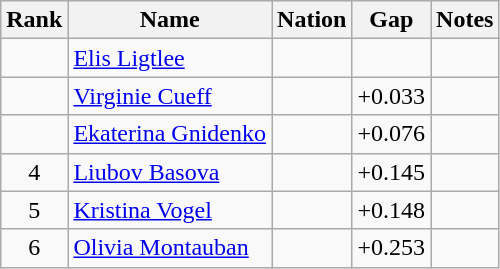<table class="wikitable sortable" style="text-align:center">
<tr>
<th>Rank</th>
<th>Name</th>
<th>Nation</th>
<th>Gap</th>
<th>Notes</th>
</tr>
<tr>
<td></td>
<td align=left><a href='#'>Elis Ligtlee</a></td>
<td align=left></td>
<td></td>
<td></td>
</tr>
<tr>
<td></td>
<td align=left><a href='#'>Virginie Cueff</a></td>
<td align=left></td>
<td>+0.033</td>
<td></td>
</tr>
<tr>
<td></td>
<td align=left><a href='#'>Ekaterina Gnidenko</a></td>
<td align=left></td>
<td>+0.076</td>
<td></td>
</tr>
<tr>
<td>4</td>
<td align=left><a href='#'>Liubov Basova</a></td>
<td align=left></td>
<td>+0.145</td>
<td></td>
</tr>
<tr>
<td>5</td>
<td align=left><a href='#'>Kristina Vogel</a></td>
<td align=left></td>
<td>+0.148</td>
<td></td>
</tr>
<tr>
<td>6</td>
<td align=left><a href='#'>Olivia Montauban</a></td>
<td align=left></td>
<td>+0.253</td>
<td></td>
</tr>
</table>
